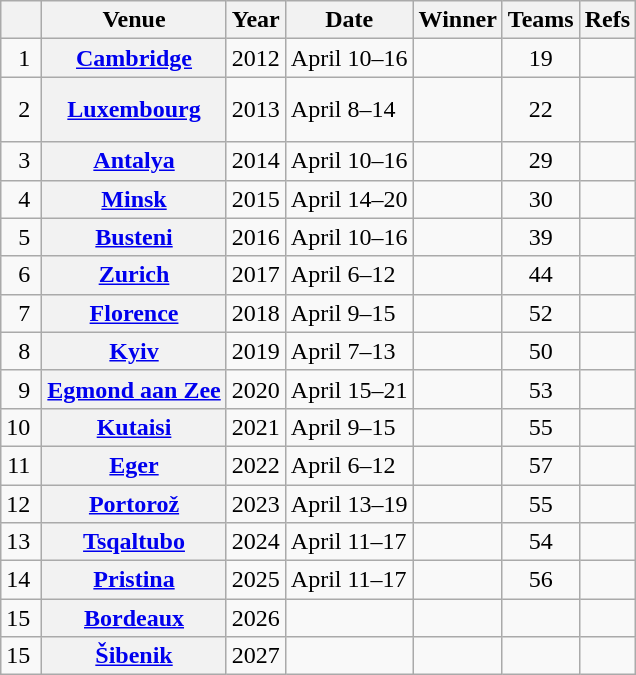<table class="wikitable sortable plainrowheaders">
<tr>
<th scope=col></th>
<th scope=col>Venue</th>
<th scope=col>Year</th>
<th class="unsortable" scope=col>Date</th>
<th scope=col>Winner</th>
<th class="unsortable" scope=col>Teams</th>
<th class="unsortable" scope=col>Refs</th>
</tr>
<tr>
<td align=right>1 </td>
<th scope=row> <a href='#'>Cambridge</a></th>
<td align=center>2012</td>
<td>April 10–16</td>
<td></td>
<td align=center>19</td>
<td align=center></td>
</tr>
<tr>
<td align=right>2 </td>
<th scope=row> <a href='#'>Luxembourg</a></th>
<td align=center>2013</td>
<td>April 8–14</td>
<td><br><br></td>
<td align=center>22</td>
<td align=center></td>
</tr>
<tr>
<td align=right>3 </td>
<th scope=row> <a href='#'>Antalya</a></th>
<td align=center>2014</td>
<td>April 10–16</td>
<td></td>
<td align=center>29</td>
<td align=center></td>
</tr>
<tr>
<td align=right>4 </td>
<th scope=row> <a href='#'>Minsk</a></th>
<td align=center>2015</td>
<td>April 14–20</td>
<td></td>
<td align=center>30</td>
<td align=center></td>
</tr>
<tr>
<td align=right>5 </td>
<th scope=row> <a href='#'>Busteni</a></th>
<td align=center>2016</td>
<td>April 10–16</td>
<td></td>
<td align=center>39</td>
<td align=center></td>
</tr>
<tr>
<td align=right>6 </td>
<th scope=row> <a href='#'>Zurich</a></th>
<td align=center>2017</td>
<td>April 6–12</td>
<td></td>
<td align=center>44</td>
<td align=center></td>
</tr>
<tr>
<td align=right>7 </td>
<th scope=row> <a href='#'>Florence</a></th>
<td align=center>2018</td>
<td>April 9–15</td>
<td></td>
<td align=center>52</td>
<td align=center></td>
</tr>
<tr>
<td align=right>8 </td>
<th scope=row> <a href='#'>Kyiv</a></th>
<td align=center>2019</td>
<td>April 7–13</td>
<td></td>
<td align=center>50</td>
<td align=center></td>
</tr>
<tr>
<td align=right>9 </td>
<th scope=row> <a href='#'>Egmond aan Zee</a></th>
<td align=center>2020</td>
<td>April 15–21</td>
<td></td>
<td align=center>53</td>
<td align=center></td>
</tr>
<tr>
<td align=right>10 </td>
<th scope=row> <a href='#'>Kutaisi</a></th>
<td align=center>2021</td>
<td>April 9–15</td>
<td></td>
<td align=center>55</td>
<td align=center></td>
</tr>
<tr>
<td align=right>11 </td>
<th scope=row> <a href='#'>Eger</a></th>
<td align=center>2022</td>
<td>April 6–12</td>
<td></td>
<td align=center>57</td>
<td align=center></td>
</tr>
<tr>
<td align=right>12 </td>
<th scope=row> <a href='#'>Portorož</a></th>
<td align=center>2023</td>
<td>April 13–19</td>
<td><br></td>
<td align=center>55</td>
<td align=center></td>
</tr>
<tr>
<td align=right>13 </td>
<th scope=row> <a href='#'>Tsqaltubo</a></th>
<td align=center>2024</td>
<td>April 11–17</td>
<td><br></td>
<td align=center>54</td>
<td align=center></td>
</tr>
<tr>
<td align=right>14 </td>
<th scope=row> <a href='#'>Pristina</a></th>
<td align=center>2025</td>
<td>April 11–17</td>
<td><br></td>
<td align=center>56</td>
<td align=center></td>
</tr>
<tr>
<td align=right>15 </td>
<th scope=row> <a href='#'>Bordeaux</a></th>
<td align=center>2026</td>
<td></td>
<td></td>
<td></td>
<td align=center></td>
</tr>
<tr>
<td align=right>15 </td>
<th scope=row> <a href='#'>Šibenik</a></th>
<td align=center>2027</td>
<td></td>
<td></td>
<td></td>
<td align=center></td>
</tr>
</table>
